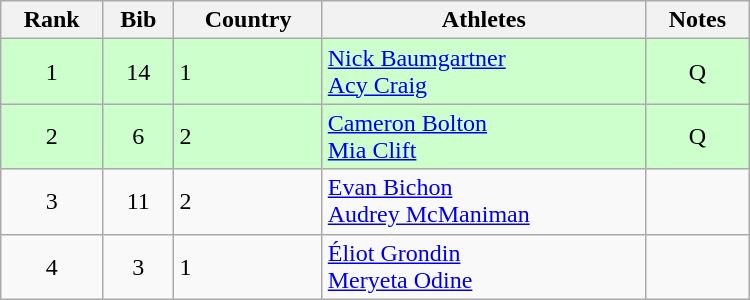<table class="wikitable" style="text-align:center; width:500px">
<tr>
<th>Rank</th>
<th>Bib</th>
<th>Country</th>
<th>Athletes</th>
<th>Notes</th>
</tr>
<tr bgcolor=ccffcc>
<td>1</td>
<td>14</td>
<td align=left> 1</td>
<td align=left><a href='#'>Nick Baumgartner</a><br><a href='#'>Acy Craig</a></td>
<td>Q</td>
</tr>
<tr bgcolor=ccffcc>
<td>2</td>
<td>6</td>
<td align=left> 2</td>
<td align=left><a href='#'>Cameron Bolton</a><br><a href='#'>Mia Clift</a></td>
<td>Q</td>
</tr>
<tr>
<td>3</td>
<td>11</td>
<td align=left> 2</td>
<td align=left><a href='#'>Evan Bichon</a><br><a href='#'>Audrey McManiman</a></td>
<td></td>
</tr>
<tr>
<td>4</td>
<td>3</td>
<td align=left> 1</td>
<td align=left><a href='#'>Éliot Grondin</a><br><a href='#'>Meryeta Odine</a></td>
<td></td>
</tr>
</table>
